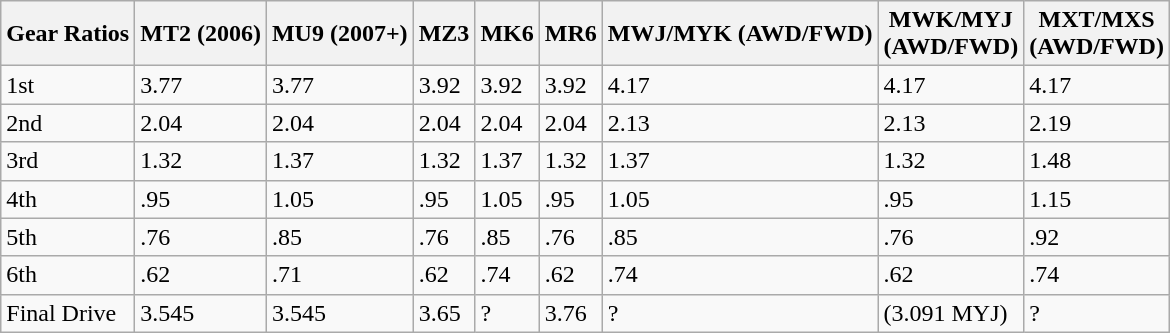<table class="wikitable">
<tr>
<th>Gear Ratios</th>
<th>MT2 (2006)</th>
<th>MU9 (2007+)</th>
<th>MZ3</th>
<th>MK6</th>
<th>MR6</th>
<th>MWJ/MYK (AWD/FWD)</th>
<th>MWK/MYJ<br>(AWD/FWD)</th>
<th>MXT/MXS<br>(AWD/FWD)</th>
</tr>
<tr>
<td>1st</td>
<td>3.77</td>
<td>3.77</td>
<td>3.92</td>
<td>3.92</td>
<td>3.92</td>
<td>4.17</td>
<td>4.17</td>
<td>4.17</td>
</tr>
<tr>
<td>2nd</td>
<td>2.04</td>
<td>2.04</td>
<td>2.04</td>
<td>2.04</td>
<td>2.04</td>
<td>2.13</td>
<td>2.13</td>
<td>2.19</td>
</tr>
<tr>
<td>3rd</td>
<td>1.32</td>
<td>1.37</td>
<td>1.32</td>
<td>1.37</td>
<td>1.32</td>
<td>1.37</td>
<td>1.32</td>
<td>1.48</td>
</tr>
<tr>
<td>4th</td>
<td>.95</td>
<td>1.05</td>
<td>.95</td>
<td>1.05</td>
<td>.95</td>
<td>1.05</td>
<td>.95</td>
<td>1.15</td>
</tr>
<tr>
<td>5th</td>
<td>.76</td>
<td>.85</td>
<td>.76</td>
<td>.85</td>
<td>.76</td>
<td>.85</td>
<td>.76</td>
<td>.92</td>
</tr>
<tr>
<td>6th</td>
<td>.62</td>
<td>.71</td>
<td>.62</td>
<td>.74</td>
<td>.62</td>
<td>.74</td>
<td>.62</td>
<td>.74</td>
</tr>
<tr>
<td>Final Drive</td>
<td>3.545</td>
<td>3.545</td>
<td>3.65</td>
<td>?</td>
<td>3.76</td>
<td>?</td>
<td>(3.091 MYJ)</td>
<td>?</td>
</tr>
</table>
